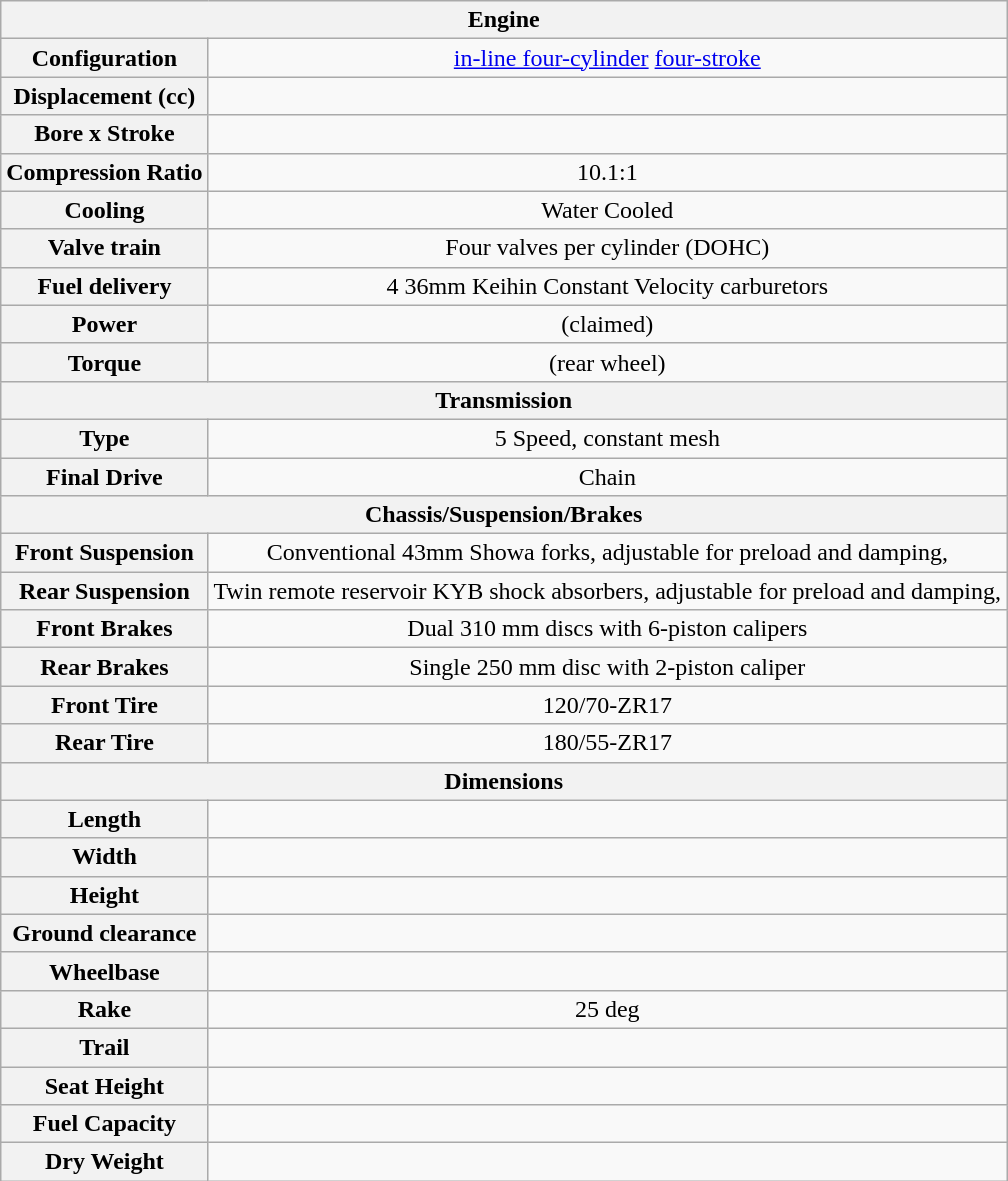<table align="center" class="wikitable" style="text-align:center;">
<tr>
<th colspan=2>Engine</th>
</tr>
<tr>
<th>Configuration</th>
<td><a href='#'>in-line four-cylinder</a> <a href='#'>four-stroke</a></td>
</tr>
<tr>
<th>Displacement (cc)</th>
<td></td>
</tr>
<tr>
<th>Bore x Stroke</th>
<td></td>
</tr>
<tr>
<th>Compression Ratio</th>
<td>10.1:1</td>
</tr>
<tr>
<th>Cooling</th>
<td>Water Cooled</td>
</tr>
<tr>
<th>Valve train</th>
<td>Four valves per cylinder (DOHC)</td>
</tr>
<tr>
<th>Fuel delivery</th>
<td>4 36mm Keihin Constant Velocity carburetors</td>
</tr>
<tr>
<th>Power</th>
<td> (claimed)</td>
</tr>
<tr>
<th>Torque</th>
<td> (rear wheel)</td>
</tr>
<tr>
<th colspan=2>Transmission</th>
</tr>
<tr>
<th>Type</th>
<td>5 Speed, constant mesh</td>
</tr>
<tr>
<th>Final Drive</th>
<td>Chain</td>
</tr>
<tr>
<th colspan=2>Chassis/Suspension/Brakes</th>
</tr>
<tr>
<th>Front Suspension</th>
<td>Conventional 43mm Showa forks, adjustable for preload and damping, </td>
</tr>
<tr>
<th>Rear Suspension</th>
<td>Twin remote reservoir KYB shock absorbers, adjustable for preload and damping, </td>
</tr>
<tr>
<th>Front Brakes</th>
<td>Dual 310 mm discs with 6-piston calipers</td>
</tr>
<tr>
<th>Rear Brakes</th>
<td>Single 250 mm disc with 2-piston caliper</td>
</tr>
<tr>
<th>Front Tire</th>
<td>120/70-ZR17</td>
</tr>
<tr>
<th>Rear Tire</th>
<td>180/55-ZR17</td>
</tr>
<tr>
<th colspan=2>Dimensions</th>
</tr>
<tr>
<th>Length</th>
<td></td>
</tr>
<tr>
<th>Width</th>
<td></td>
</tr>
<tr>
<th>Height</th>
<td></td>
</tr>
<tr>
<th>Ground clearance</th>
<td></td>
</tr>
<tr>
<th>Wheelbase</th>
<td></td>
</tr>
<tr>
<th>Rake</th>
<td>25 deg</td>
</tr>
<tr>
<th>Trail</th>
<td></td>
</tr>
<tr>
<th>Seat Height</th>
<td></td>
</tr>
<tr>
<th>Fuel Capacity</th>
<td></td>
</tr>
<tr>
<th>Dry Weight</th>
<td></td>
</tr>
</table>
